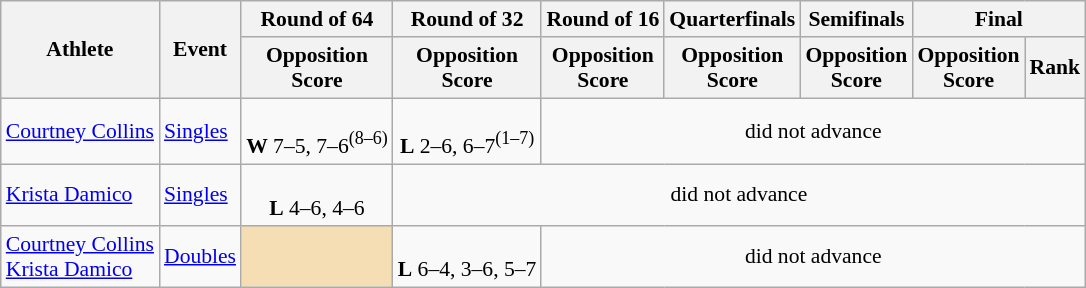<table class="wikitable" border="1" style="font-size:90%">
<tr>
<th rowspan=2>Athlete</th>
<th rowspan=2>Event</th>
<th>Round of 64</th>
<th>Round of 32</th>
<th>Round of 16</th>
<th>Quarterfinals</th>
<th>Semifinals</th>
<th colspan=2>Final</th>
</tr>
<tr>
<th>Opposition<br>Score</th>
<th>Opposition<br>Score</th>
<th>Opposition<br>Score</th>
<th>Opposition<br>Score</th>
<th>Opposition<br>Score</th>
<th>Opposition<br>Score</th>
<th>Rank</th>
</tr>
<tr>
<td><a href='#'>Courtney Collins</a></td>
<td><a href='#'>Singles</a></td>
<td align=center><br> <strong>W</strong> 7–5, 7–6<sup>(8–6)</sup></td>
<td align=center><br> <strong>L</strong> 2–6, 6–7<sup>(1–7)</sup></td>
<td align=center colspan=5>did not advance</td>
</tr>
<tr>
<td><a href='#'>Krista Damico</a></td>
<td><a href='#'>Singles</a></td>
<td align=center><br> <strong>L</strong> 4–6, 4–6</td>
<td align=center colspan=6>did not advance</td>
</tr>
<tr>
<td><a href='#'>Courtney Collins</a><br><a href='#'>Krista Damico</a></td>
<td><a href='#'>Doubles</a></td>
<td colspan=1 bgcolor=wheat></td>
<td align=center><br><strong>L</strong> 6–4, 3–6, 5–7</td>
<td align=center colspan=5>did not advance</td>
</tr>
</table>
